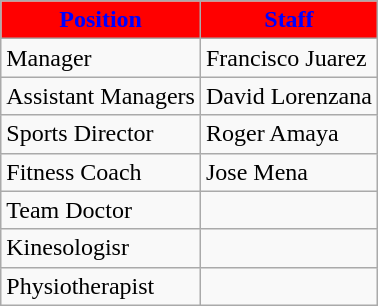<table class="wikitable">
<tr>
<th style="color:Blue; background:#f00;">Position</th>
<th style="color:Blue; background:#f00;">Staff</th>
</tr>
<tr>
<td>Manager</td>
<td> Francisco Juarez</td>
</tr>
<tr>
<td>Assistant Managers</td>
<td> David Lorenzana</td>
</tr>
<tr>
<td>Sports Director</td>
<td> Roger Amaya</td>
</tr>
<tr>
<td>Fitness Coach</td>
<td>  Jose Mena</td>
</tr>
<tr>
<td>Team Doctor</td>
<td></td>
</tr>
<tr>
<td>Kinesologisr</td>
<td></td>
</tr>
<tr>
<td>Physiotherapist</td>
<td></td>
</tr>
</table>
